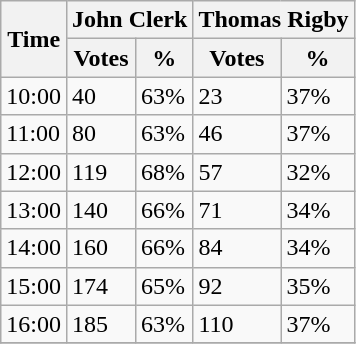<table class="wikitable">
<tr>
<th rowspan="2">Time</th>
<th colspan="2">John Clerk</th>
<th colspan="2">Thomas Rigby</th>
</tr>
<tr>
<th>Votes</th>
<th>%</th>
<th>Votes</th>
<th>%</th>
</tr>
<tr>
<td>10:00</td>
<td>40</td>
<td>63%</td>
<td>23</td>
<td>37%</td>
</tr>
<tr>
<td>11:00</td>
<td>80</td>
<td>63%</td>
<td>46</td>
<td>37%</td>
</tr>
<tr>
<td>12:00</td>
<td>119</td>
<td>68%</td>
<td>57</td>
<td>32%</td>
</tr>
<tr>
<td>13:00</td>
<td>140</td>
<td>66%</td>
<td>71</td>
<td>34%</td>
</tr>
<tr>
<td>14:00</td>
<td>160</td>
<td>66%</td>
<td>84</td>
<td>34%</td>
</tr>
<tr>
<td>15:00</td>
<td>174</td>
<td>65%</td>
<td>92</td>
<td>35%</td>
</tr>
<tr>
<td>16:00</td>
<td>185</td>
<td>63%</td>
<td>110</td>
<td>37%</td>
</tr>
<tr>
</tr>
</table>
